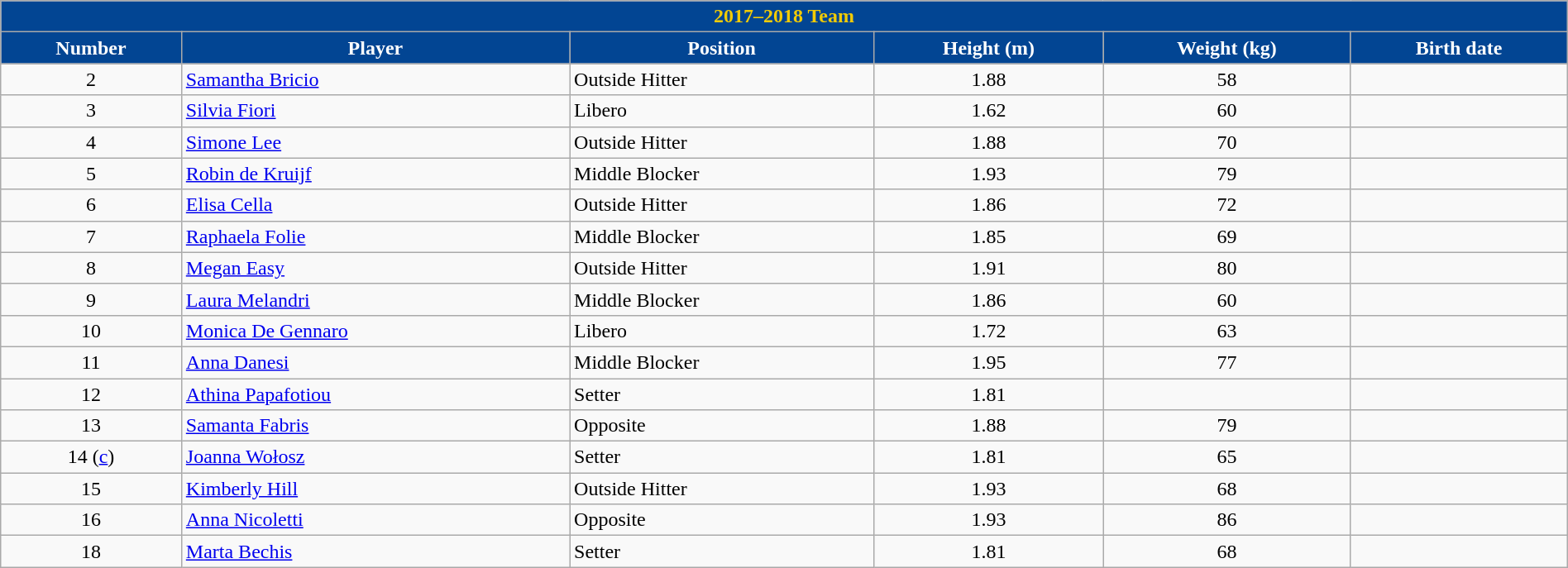<table class="wikitable" style="width:100%;">
<tr>
<th style="color:#F2CB05; background:#024593;" colspan=6><strong>2017–2018 Team</strong></th>
</tr>
<tr>
<th style="color:#ffffff; background:#024593;">Number</th>
<th style="color:#ffffff; background:#024593;">Player</th>
<th style="color:#ffffff; background:#024593;">Position</th>
<th style="color:#ffffff; background:#024593;">Height (m)</th>
<th style="color:#ffffff; background:#024593;">Weight (kg)</th>
<th style="color:#ffffff; background:#024593;">Birth date</th>
</tr>
<tr>
<td align=center>2</td>
<td> <a href='#'>Samantha Bricio</a></td>
<td>Outside Hitter</td>
<td align=center>1.88</td>
<td align=center>58</td>
<td></td>
</tr>
<tr>
<td align=center>3</td>
<td> <a href='#'>Silvia Fiori</a></td>
<td>Libero</td>
<td align=center>1.62</td>
<td align=center>60</td>
<td></td>
</tr>
<tr>
<td align=center>4</td>
<td> <a href='#'>Simone Lee</a></td>
<td>Outside Hitter</td>
<td align=center>1.88</td>
<td align=center>70</td>
<td></td>
</tr>
<tr>
<td align=center>5</td>
<td> <a href='#'>Robin de Kruijf</a></td>
<td>Middle Blocker</td>
<td align=center>1.93</td>
<td align=center>79</td>
<td></td>
</tr>
<tr>
<td align=center>6</td>
<td> <a href='#'>Elisa Cella</a></td>
<td>Outside Hitter</td>
<td align=center>1.86</td>
<td align=center>72</td>
<td></td>
</tr>
<tr>
<td align=center>7</td>
<td> <a href='#'>Raphaela Folie</a></td>
<td>Middle Blocker</td>
<td align=center>1.85</td>
<td align=center>69</td>
<td></td>
</tr>
<tr>
<td align=center>8</td>
<td> <a href='#'>Megan Easy</a></td>
<td>Outside Hitter</td>
<td align=center>1.91</td>
<td align=center>80</td>
<td></td>
</tr>
<tr>
<td align=center>9</td>
<td> <a href='#'>Laura Melandri</a></td>
<td>Middle Blocker</td>
<td align=center>1.86</td>
<td align=center>60</td>
<td></td>
</tr>
<tr>
<td align=center>10</td>
<td> <a href='#'>Monica De Gennaro</a></td>
<td>Libero</td>
<td align=center>1.72</td>
<td align=center>63</td>
<td></td>
</tr>
<tr>
<td align=center>11</td>
<td> <a href='#'>Anna Danesi</a></td>
<td>Middle Blocker</td>
<td align=center>1.95</td>
<td align=center>77</td>
<td></td>
</tr>
<tr>
<td align=center>12</td>
<td> <a href='#'>Athina Papafotiou</a></td>
<td>Setter</td>
<td align=center>1.81</td>
<td align=center></td>
<td></td>
</tr>
<tr>
<td align=center>13</td>
<td> <a href='#'>Samanta Fabris</a></td>
<td>Opposite</td>
<td align=center>1.88</td>
<td align=center>79</td>
<td></td>
</tr>
<tr>
<td align=center>14 (<a href='#'>c</a>)</td>
<td> <a href='#'>Joanna Wołosz</a></td>
<td>Setter</td>
<td align=center>1.81</td>
<td align=center>65</td>
<td></td>
</tr>
<tr>
<td align=center>15</td>
<td> <a href='#'>Kimberly Hill</a></td>
<td>Outside Hitter</td>
<td align=center>1.93</td>
<td align=center>68</td>
<td></td>
</tr>
<tr>
<td align=center>16</td>
<td> <a href='#'>Anna Nicoletti</a></td>
<td>Opposite</td>
<td align=center>1.93</td>
<td align=center>86</td>
<td></td>
</tr>
<tr>
<td align=center>18</td>
<td> <a href='#'>Marta Bechis</a></td>
<td>Setter</td>
<td align=center>1.81</td>
<td align=center>68</td>
<td></td>
</tr>
</table>
